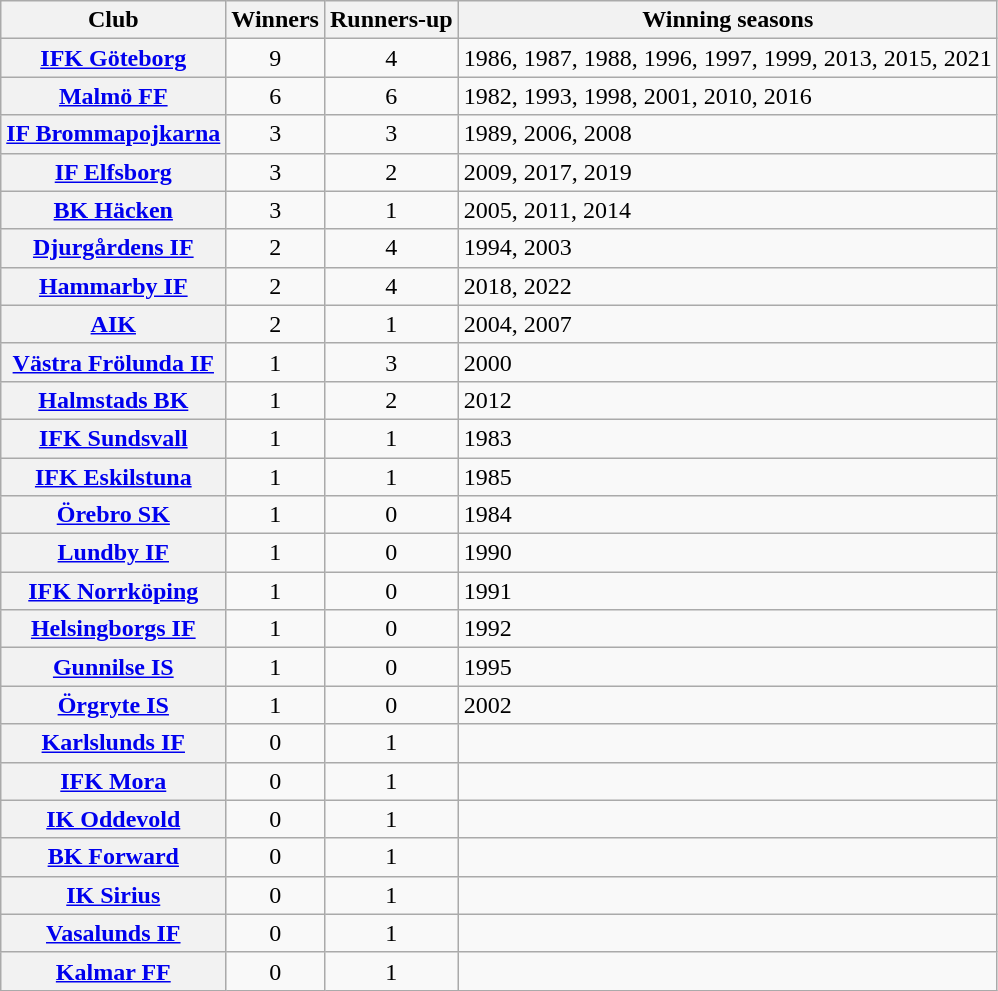<table class="wikitable">
<tr>
<th>Club</th>
<th>Winners</th>
<th>Runners-up</th>
<th>Winning seasons</th>
</tr>
<tr>
<th><a href='#'>IFK Göteborg</a></th>
<td align="center">9</td>
<td align="center">4</td>
<td>1986, 1987, 1988, 1996, 1997, 1999, 2013, 2015, 2021</td>
</tr>
<tr>
<th><a href='#'>Malmö FF</a></th>
<td align="center">6</td>
<td align="center">6</td>
<td>1982, 1993, 1998, 2001, 2010, 2016</td>
</tr>
<tr>
<th><a href='#'>IF Brommapojkarna</a></th>
<td align="center">3</td>
<td align="center">3</td>
<td>1989, 2006, 2008</td>
</tr>
<tr>
<th><a href='#'>IF Elfsborg</a></th>
<td align="center">3</td>
<td align="center">2</td>
<td>2009, 2017, 2019</td>
</tr>
<tr>
<th><a href='#'>BK Häcken</a></th>
<td align="center">3</td>
<td align="center">1</td>
<td>2005, 2011, 2014</td>
</tr>
<tr>
<th><a href='#'>Djurgårdens IF</a></th>
<td align="center">2</td>
<td align="center">4</td>
<td>1994, 2003</td>
</tr>
<tr>
<th><a href='#'>Hammarby IF</a></th>
<td align="center">2</td>
<td align="center">4</td>
<td>2018, 2022</td>
</tr>
<tr>
<th><a href='#'>AIK</a></th>
<td align="center">2</td>
<td align="center">1</td>
<td>2004, 2007</td>
</tr>
<tr>
<th><a href='#'>Västra Frölunda IF</a></th>
<td align="center">1</td>
<td align="center">3</td>
<td>2000</td>
</tr>
<tr>
<th><a href='#'>Halmstads BK</a></th>
<td align="center">1</td>
<td align="center">2</td>
<td>2012</td>
</tr>
<tr>
<th><a href='#'>IFK Sundsvall</a></th>
<td align="center">1</td>
<td align="center">1</td>
<td>1983</td>
</tr>
<tr>
<th><a href='#'>IFK Eskilstuna</a></th>
<td align="center">1</td>
<td align="center">1</td>
<td>1985</td>
</tr>
<tr>
<th><a href='#'>Örebro SK</a></th>
<td align="center">1</td>
<td align="center">0</td>
<td>1984</td>
</tr>
<tr>
<th><a href='#'>Lundby IF</a></th>
<td align="center">1</td>
<td align="center">0</td>
<td>1990</td>
</tr>
<tr>
<th><a href='#'>IFK Norrköping</a></th>
<td align="center">1</td>
<td align="center">0</td>
<td>1991</td>
</tr>
<tr>
<th><a href='#'>Helsingborgs IF</a></th>
<td align="center">1</td>
<td align="center">0</td>
<td>1992</td>
</tr>
<tr>
<th><a href='#'>Gunnilse IS</a></th>
<td align="center">1</td>
<td align="center">0</td>
<td>1995</td>
</tr>
<tr>
<th><a href='#'>Örgryte IS</a></th>
<td align="center">1</td>
<td align="center">0</td>
<td>2002</td>
</tr>
<tr>
<th><a href='#'>Karlslunds IF</a></th>
<td align="center">0</td>
<td align="center">1</td>
<td></td>
</tr>
<tr>
<th><a href='#'>IFK Mora</a></th>
<td align="center">0</td>
<td align="center">1</td>
<td></td>
</tr>
<tr>
<th><a href='#'>IK Oddevold</a></th>
<td align="center">0</td>
<td align="center">1</td>
<td></td>
</tr>
<tr>
<th><a href='#'>BK Forward</a></th>
<td align="center">0</td>
<td align="center">1</td>
<td></td>
</tr>
<tr>
<th><a href='#'>IK Sirius</a></th>
<td align="center">0</td>
<td align="center">1</td>
<td></td>
</tr>
<tr>
<th><a href='#'>Vasalunds IF</a></th>
<td align="center">0</td>
<td align="center">1</td>
<td></td>
</tr>
<tr>
<th><a href='#'>Kalmar FF</a></th>
<td align="center">0</td>
<td align="center">1</td>
<td></td>
</tr>
</table>
